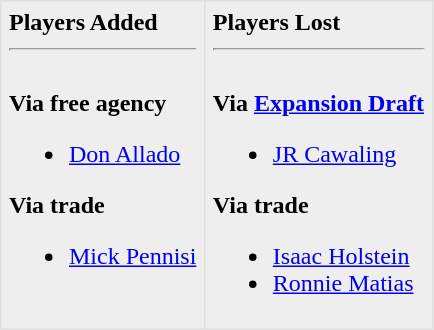<table border=1 style="border-collapse:collapse; background-color:#eeeeee" bordercolor="#DFDFDF" cellpadding="5">
<tr>
<td valign="top"><strong>Players Added</strong> <hr><br><strong>Via free agency</strong><ul><li><a href='#'>Don Allado</a></li></ul><strong>Via trade</strong><ul><li><a href='#'>Mick Pennisi</a></li></ul></td>
<td valign="top"><strong>Players Lost</strong> <hr><br><strong>Via <a href='#'>Expansion Draft</a></strong><ul><li><a href='#'>JR Cawaling</a></li></ul><strong>Via trade</strong><ul><li><a href='#'>Isaac Holstein</a></li><li><a href='#'>Ronnie Matias</a></li></ul></td>
</tr>
</table>
